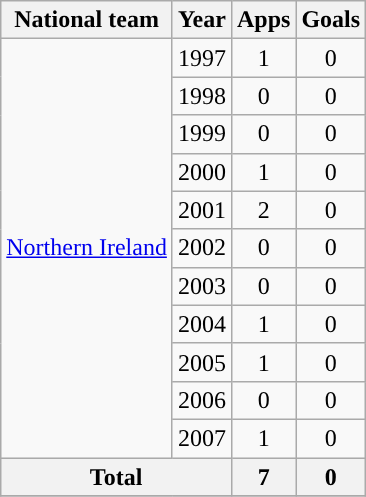<table class=wikitable style=text-align:center>
<tr>
<th>National team</th>
<th>Year</th>
<th>Apps</th>
<th>Goals</th>
</tr>
<tr>
<td rowspan="11!"><a href='#'>Northern Ireland</a></td>
<td>1997</td>
<td>1</td>
<td>0</td>
</tr>
<tr>
<td>1998</td>
<td>0</td>
<td>0</td>
</tr>
<tr>
<td>1999</td>
<td>0</td>
<td>0</td>
</tr>
<tr>
<td>2000</td>
<td>1</td>
<td>0</td>
</tr>
<tr>
<td>2001</td>
<td>2</td>
<td>0</td>
</tr>
<tr>
<td>2002</td>
<td>0</td>
<td>0</td>
</tr>
<tr>
<td>2003</td>
<td>0</td>
<td>0</td>
</tr>
<tr>
<td>2004</td>
<td>1</td>
<td>0</td>
</tr>
<tr>
<td>2005</td>
<td>1</td>
<td>0</td>
</tr>
<tr>
<td>2006</td>
<td>0</td>
<td>0</td>
</tr>
<tr>
<td>2007</td>
<td>1</td>
<td>0</td>
</tr>
<tr>
<th colspan="2">Total</th>
<th>7</th>
<th>0</th>
</tr>
<tr>
</tr>
</table>
